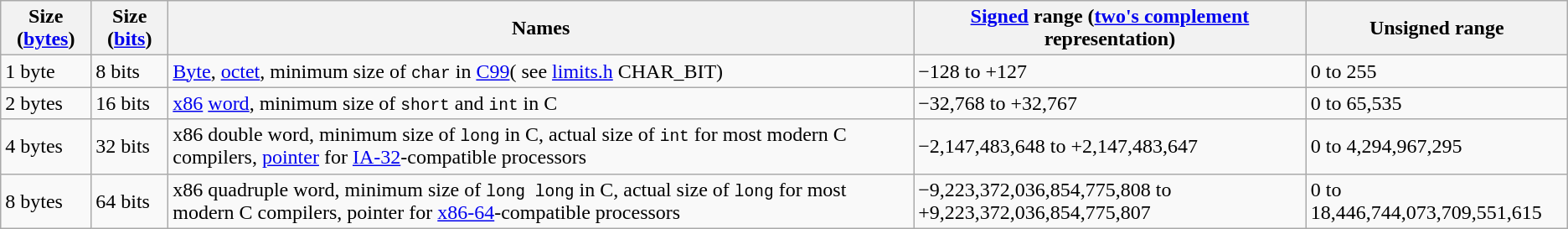<table class="wikitable">
<tr>
<th>Size (<a href='#'>bytes</a>)</th>
<th>Size (<a href='#'>bits</a>)</th>
<th>Names</th>
<th><a href='#'>Signed</a> range (<a href='#'>two's complement</a> representation)</th>
<th>Unsigned range</th>
</tr>
<tr>
<td>1 byte</td>
<td>8 bits</td>
<td><a href='#'>Byte</a>, <a href='#'>octet</a>, minimum size of <code>char</code> in <a href='#'>C99</a>( see <a href='#'>limits.h</a> CHAR_BIT)</td>
<td>−128 to +127</td>
<td>0 to 255</td>
</tr>
<tr>
<td>2 bytes</td>
<td>16 bits</td>
<td><a href='#'>x86</a> <a href='#'>word</a>, minimum size of <code>short</code> and <code>int</code> in C</td>
<td>−32,768 to +32,767</td>
<td>0 to 65,535</td>
</tr>
<tr>
<td>4 bytes</td>
<td>32 bits</td>
<td>x86 double word, minimum size of <code>long</code> in C, actual size of <code>int</code> for most modern C compilers, <a href='#'>pointer</a> for <a href='#'>IA-32</a>-compatible processors</td>
<td>−2,147,483,648 to +2,147,483,647</td>
<td>0 to 4,294,967,295</td>
</tr>
<tr>
<td>8 bytes</td>
<td>64 bits</td>
<td>x86 quadruple word, minimum size of <code>long long</code> in C, actual size of <code>long</code> for most modern C compilers, pointer for <a href='#'>x86-64</a>-compatible processors</td>
<td>−9,223,372,036,854,775,808 to +9,223,372,036,854,775,807</td>
<td>0 to 18,446,744,073,709,551,615</td>
</tr>
</table>
